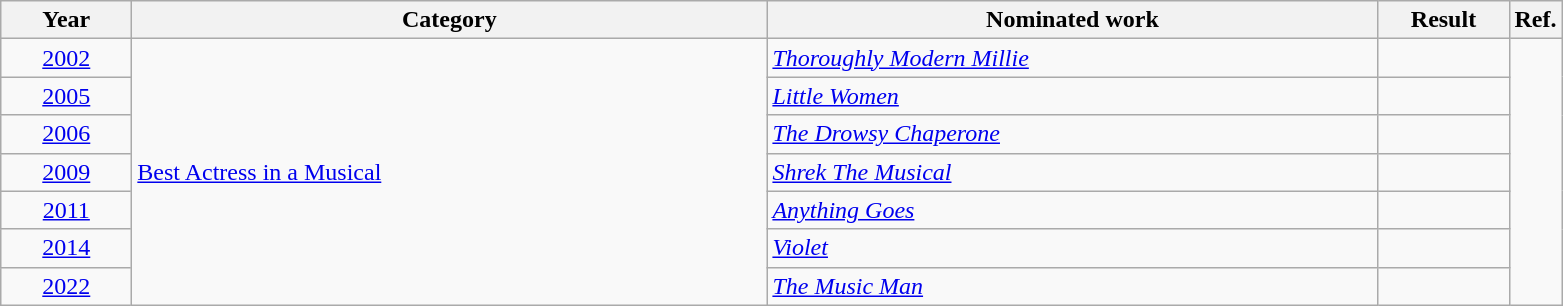<table class=wikitable>
<tr>
<th scope="col" style="width:5em;">Year</th>
<th scope="col" style="width:26em;">Category</th>
<th scope="col" style="width:25em;">Nominated work</th>
<th scope="col" style="width:5em;">Result</th>
<th>Ref.</th>
</tr>
<tr>
<td style="text-align:center;"><a href='#'>2002</a></td>
<td rowspan=7><a href='#'>Best Actress in a Musical</a></td>
<td><em><a href='#'>Thoroughly Modern Millie</a></em></td>
<td></td>
</tr>
<tr>
<td style="text-align:center;"><a href='#'>2005</a></td>
<td><em><a href='#'>Little Women</a></em></td>
<td></td>
</tr>
<tr>
<td style="text-align:center;"><a href='#'>2006</a></td>
<td><em><a href='#'>The Drowsy Chaperone</a></em></td>
<td></td>
</tr>
<tr>
<td style="text-align:center;"><a href='#'>2009</a></td>
<td><em><a href='#'>Shrek The Musical</a></em></td>
<td></td>
</tr>
<tr>
<td style="text-align:center;"><a href='#'>2011</a></td>
<td><em><a href='#'>Anything Goes</a></em></td>
<td></td>
</tr>
<tr>
<td style="text-align:center;"><a href='#'>2014</a></td>
<td><em><a href='#'>Violet</a></em></td>
<td></td>
</tr>
<tr>
<td style="text-align:center;"><a href='#'>2022</a></td>
<td><em><a href='#'>The Music Man</a></em></td>
<td></td>
</tr>
</table>
